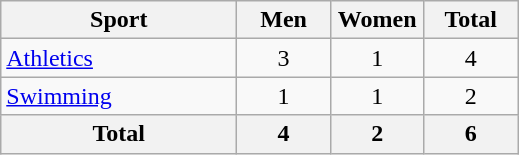<table class="wikitable sortable" style="text-align:center;">
<tr>
<th width=150>Sport</th>
<th width=55>Men</th>
<th width=55>Women</th>
<th width=55>Total</th>
</tr>
<tr>
<td align=left><a href='#'>Athletics</a></td>
<td>3</td>
<td>1</td>
<td>4</td>
</tr>
<tr>
<td align=left><a href='#'>Swimming</a></td>
<td>1</td>
<td>1</td>
<td>2</td>
</tr>
<tr>
<th>Total</th>
<th>4</th>
<th>2</th>
<th>6</th>
</tr>
</table>
